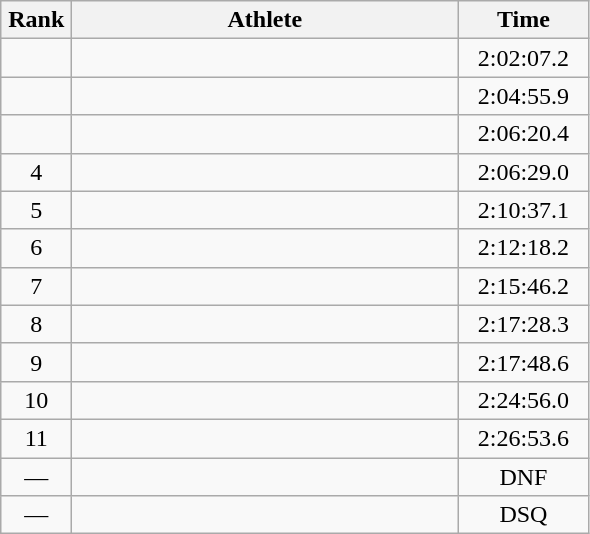<table class=wikitable style="text-align:center">
<tr>
<th width=40>Rank</th>
<th width=250>Athlete</th>
<th width=80>Time</th>
</tr>
<tr>
<td></td>
<td align=left></td>
<td>2:02:07.2</td>
</tr>
<tr>
<td></td>
<td align=left></td>
<td>2:04:55.9</td>
</tr>
<tr>
<td></td>
<td align=left></td>
<td>2:06:20.4</td>
</tr>
<tr>
<td>4</td>
<td align=left></td>
<td>2:06:29.0</td>
</tr>
<tr>
<td>5</td>
<td align=left></td>
<td>2:10:37.1</td>
</tr>
<tr>
<td>6</td>
<td align=left></td>
<td>2:12:18.2</td>
</tr>
<tr>
<td>7</td>
<td align=left></td>
<td>2:15:46.2</td>
</tr>
<tr>
<td>8</td>
<td align=left></td>
<td>2:17:28.3</td>
</tr>
<tr>
<td>9</td>
<td align=left></td>
<td>2:17:48.6</td>
</tr>
<tr>
<td>10</td>
<td align=left></td>
<td>2:24:56.0</td>
</tr>
<tr>
<td>11</td>
<td align=left></td>
<td>2:26:53.6</td>
</tr>
<tr>
<td>—</td>
<td align=left></td>
<td>DNF</td>
</tr>
<tr>
<td>—</td>
<td align=left></td>
<td>DSQ</td>
</tr>
</table>
